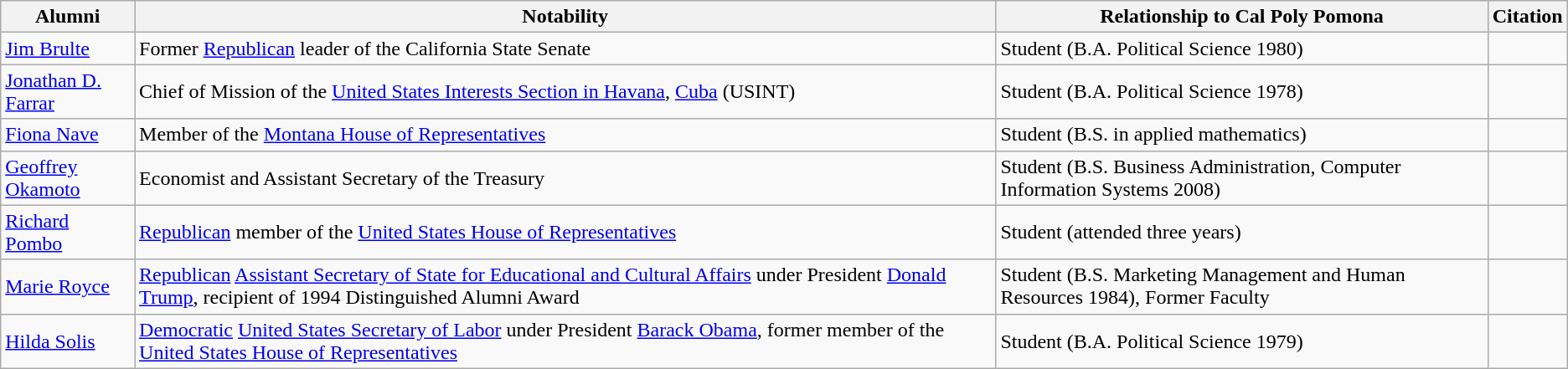<table class="wikitable">
<tr>
<th>Alumni</th>
<th>Notability</th>
<th>Relationship to Cal Poly Pomona</th>
<th>Citation</th>
</tr>
<tr>
<td><a href='#'>Jim Brulte</a></td>
<td>Former <a href='#'>Republican</a> leader of the California State Senate</td>
<td>Student (B.A. Political Science 1980)</td>
<td></td>
</tr>
<tr>
<td><a href='#'>Jonathan D. Farrar</a></td>
<td>Chief of Mission of the <a href='#'>United States Interests Section in Havana</a>, <a href='#'>Cuba</a> (USINT)</td>
<td>Student (B.A. Political Science 1978)</td>
<td></td>
</tr>
<tr>
<td><a href='#'>Fiona Nave</a></td>
<td>Member of the <a href='#'>Montana House of Representatives</a></td>
<td>Student (B.S. in applied mathematics)</td>
<td></td>
</tr>
<tr>
<td><a href='#'>Geoffrey Okamoto</a></td>
<td>Economist and Assistant Secretary of the Treasury</td>
<td>Student (B.S. Business Administration, Computer Information Systems 2008)</td>
<td></td>
</tr>
<tr>
<td><a href='#'>Richard Pombo</a></td>
<td><a href='#'>Republican</a> member of the <a href='#'>United States House of Representatives</a></td>
<td>Student (attended three years)</td>
<td></td>
</tr>
<tr>
<td><a href='#'>Marie Royce</a></td>
<td><a href='#'>Republican</a> <a href='#'>Assistant Secretary of State for Educational and Cultural Affairs</a> under President <a href='#'>Donald Trump</a>, recipient of 1994 Distinguished Alumni Award</td>
<td>Student (B.S. Marketing Management and Human Resources 1984), Former Faculty</td>
<td></td>
</tr>
<tr>
<td><a href='#'>Hilda Solis</a></td>
<td><a href='#'>Democratic</a> <a href='#'>United States Secretary of Labor</a> under President <a href='#'>Barack Obama</a>, former member of the <a href='#'>United States House of Representatives</a></td>
<td>Student (B.A. Political Science 1979)</td>
<td></td>
</tr>
</table>
